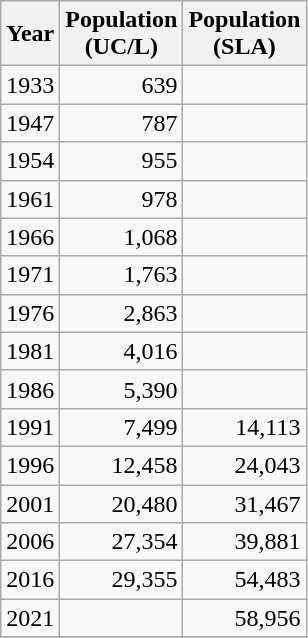<table class="wikitable" style="text-align:right;">
<tr>
<th>Year</th>
<th>Population<br>(UC/L)</th>
<th>Population<br>(SLA)</th>
</tr>
<tr>
<td>1933</td>
<td>639</td>
<td></td>
</tr>
<tr>
<td>1947</td>
<td>787</td>
<td></td>
</tr>
<tr>
<td>1954</td>
<td>955</td>
<td></td>
</tr>
<tr>
<td>1961</td>
<td>978</td>
<td></td>
</tr>
<tr>
<td>1966</td>
<td>1,068</td>
<td></td>
</tr>
<tr>
<td>1971</td>
<td>1,763</td>
<td></td>
</tr>
<tr>
<td>1976</td>
<td>2,863</td>
<td></td>
</tr>
<tr>
<td>1981</td>
<td>4,016</td>
<td></td>
</tr>
<tr>
<td>1986</td>
<td>5,390</td>
<td></td>
</tr>
<tr>
<td>1991</td>
<td>7,499</td>
<td>14,113</td>
</tr>
<tr>
<td>1996</td>
<td>12,458</td>
<td>24,043</td>
</tr>
<tr>
<td>2001</td>
<td>20,480</td>
<td>31,467</td>
</tr>
<tr>
<td>2006</td>
<td>27,354</td>
<td>39,881</td>
</tr>
<tr>
<td>2016</td>
<td>29,355</td>
<td>54,483 </td>
</tr>
<tr>
<td>2021</td>
<td></td>
<td>58,956 </td>
</tr>
<tr>
</tr>
</table>
